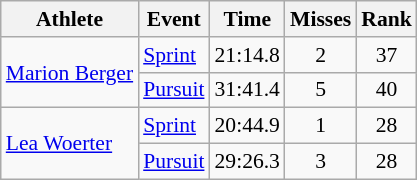<table class="wikitable" style="font-size:90%">
<tr>
<th>Athlete</th>
<th>Event</th>
<th>Time</th>
<th>Misses</th>
<th>Rank</th>
</tr>
<tr align=center>
<td align=left rowspan=2><a href='#'>Marion Berger</a></td>
<td align=left><a href='#'>Sprint</a></td>
<td>21:14.8</td>
<td>2</td>
<td>37</td>
</tr>
<tr align=center>
<td align=left><a href='#'>Pursuit</a></td>
<td>31:41.4</td>
<td>5</td>
<td>40</td>
</tr>
<tr align=center>
<td align=left rowspan=2><a href='#'>Lea Woerter</a></td>
<td align=left><a href='#'>Sprint</a></td>
<td>20:44.9</td>
<td>1</td>
<td>28</td>
</tr>
<tr align=center>
<td align=left><a href='#'>Pursuit</a></td>
<td>29:26.3</td>
<td>3</td>
<td>28</td>
</tr>
</table>
